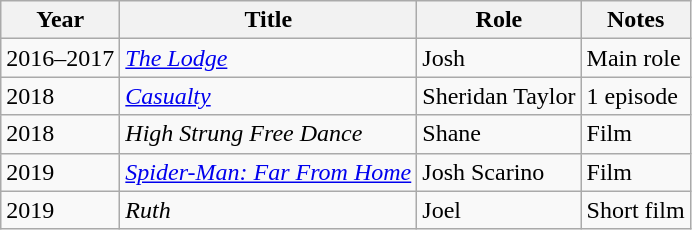<table class="wikitable">
<tr>
<th>Year</th>
<th>Title</th>
<th>Role</th>
<th>Notes</th>
</tr>
<tr>
<td>2016–2017</td>
<td><em><a href='#'>The Lodge</a></em></td>
<td>Josh</td>
<td>Main role</td>
</tr>
<tr>
<td>2018</td>
<td><em><a href='#'>Casualty</a></em></td>
<td>Sheridan Taylor</td>
<td>1 episode</td>
</tr>
<tr>
<td>2018</td>
<td><em>High Strung Free Dance</em></td>
<td>Shane</td>
<td>Film</td>
</tr>
<tr>
<td>2019</td>
<td><em><a href='#'>Spider-Man: Far From Home</a></em></td>
<td>Josh Scarino</td>
<td>Film</td>
</tr>
<tr>
<td>2019</td>
<td><em>Ruth</em></td>
<td>Joel</td>
<td>Short film</td>
</tr>
</table>
